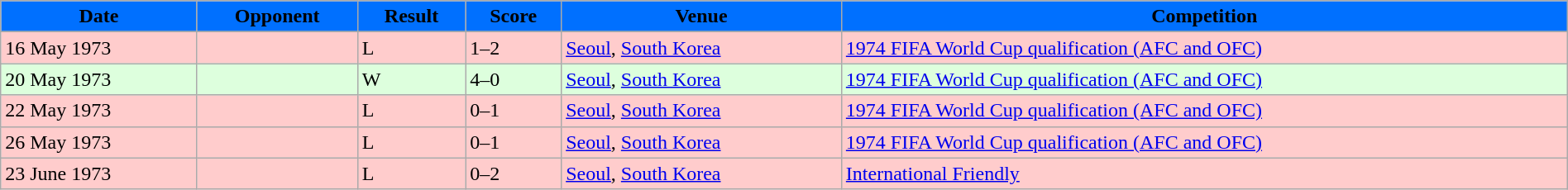<table width=100% class="wikitable">
<tr>
<th style="background:#0070FF;"><span>Date</span></th>
<th style="background:#0070FF;"><span>Opponent</span></th>
<th style="background:#0070FF;"><span>Result</span></th>
<th style="background:#0070FF;"><span>Score</span></th>
<th style="background:#0070FF;"><span>Venue</span></th>
<th style="background:#0070FF;"><span>Competition</span></th>
</tr>
<tr>
</tr>
<tr style="background:#fcc;">
<td>16 May 1973</td>
<td></td>
<td>L</td>
<td>1–2</td>
<td> <a href='#'>Seoul</a>, <a href='#'>South Korea</a></td>
<td><a href='#'>1974 FIFA World Cup qualification (AFC and OFC)</a></td>
</tr>
<tr style="background:#dfd;">
<td>20 May 1973</td>
<td></td>
<td>W</td>
<td>4–0</td>
<td> <a href='#'>Seoul</a>, <a href='#'>South Korea</a></td>
<td><a href='#'>1974 FIFA World Cup qualification (AFC and OFC)</a></td>
</tr>
<tr style="background:#fcc;">
<td>22 May 1973</td>
<td></td>
<td>L</td>
<td>0–1</td>
<td> <a href='#'>Seoul</a>, <a href='#'>South Korea</a></td>
<td><a href='#'>1974 FIFA World Cup qualification (AFC and OFC)</a></td>
</tr>
<tr style="background:#fcc;">
<td>26 May 1973</td>
<td></td>
<td>L</td>
<td>0–1</td>
<td> <a href='#'>Seoul</a>, <a href='#'>South Korea</a></td>
<td><a href='#'>1974 FIFA World Cup qualification (AFC and OFC)</a></td>
</tr>
<tr style="background:#fcc;">
<td>23 June 1973</td>
<td></td>
<td>L</td>
<td>0–2</td>
<td> <a href='#'>Seoul</a>, <a href='#'>South Korea</a></td>
<td><a href='#'>International Friendly</a></td>
</tr>
</table>
